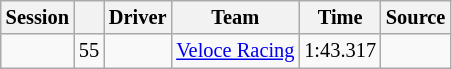<table class="wikitable" style="font-size: 85%">
<tr>
<th>Session</th>
<th></th>
<th>Driver</th>
<th>Team</th>
<th>Time</th>
<th>Source</th>
</tr>
<tr>
<td></td>
<td align=center>55</td>
<td></td>
<td><a href='#'>Veloce Racing</a></td>
<td>1:43.317</td>
<td align=center></td>
</tr>
</table>
